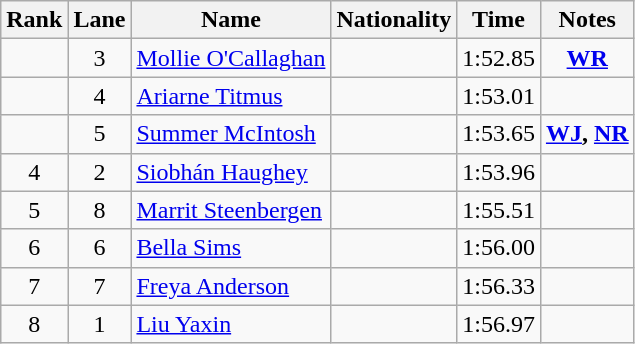<table class="wikitable sortable" style="text-align:center">
<tr>
<th>Rank</th>
<th>Lane</th>
<th>Name</th>
<th>Nationality</th>
<th>Time</th>
<th>Notes</th>
</tr>
<tr>
<td></td>
<td>3</td>
<td align=left><a href='#'>Mollie O'Callaghan</a></td>
<td align=left></td>
<td>1:52.85</td>
<td><strong><a href='#'>WR</a></strong></td>
</tr>
<tr>
<td></td>
<td>4</td>
<td align=left><a href='#'>Ariarne Titmus</a></td>
<td align=left></td>
<td>1:53.01</td>
<td></td>
</tr>
<tr>
<td></td>
<td>5</td>
<td align=left><a href='#'>Summer McIntosh</a></td>
<td align=left></td>
<td>1:53.65</td>
<td><strong><a href='#'>WJ</a>, <a href='#'>NR</a></strong></td>
</tr>
<tr>
<td>4</td>
<td>2</td>
<td align=left><a href='#'>Siobhán Haughey</a></td>
<td align=left></td>
<td>1:53.96</td>
<td></td>
</tr>
<tr>
<td>5</td>
<td>8</td>
<td align=left><a href='#'>Marrit Steenbergen</a></td>
<td align=left></td>
<td>1:55.51</td>
<td></td>
</tr>
<tr>
<td>6</td>
<td>6</td>
<td align=left><a href='#'>Bella Sims</a></td>
<td align=left></td>
<td>1:56.00</td>
<td></td>
</tr>
<tr>
<td>7</td>
<td>7</td>
<td align=left><a href='#'>Freya Anderson</a></td>
<td align=left></td>
<td>1:56.33</td>
<td></td>
</tr>
<tr>
<td>8</td>
<td>1</td>
<td align=left><a href='#'>Liu Yaxin</a></td>
<td align=left></td>
<td>1:56.97</td>
<td></td>
</tr>
</table>
